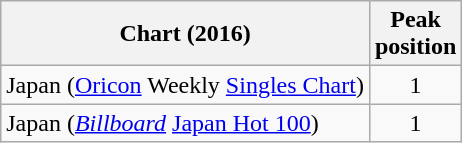<table class="wikitable sortable" border="1">
<tr>
<th>Chart (2016)</th>
<th>Peak<br>position</th>
</tr>
<tr>
<td>Japan (<a href='#'>Oricon</a> Weekly <a href='#'>Singles Chart</a>)</td>
<td style="text-align:center;">1</td>
</tr>
<tr>
<td>Japan (<em><a href='#'>Billboard</a></em> <a href='#'>Japan Hot 100</a>)</td>
<td style="text-align:center;">1</td>
</tr>
</table>
